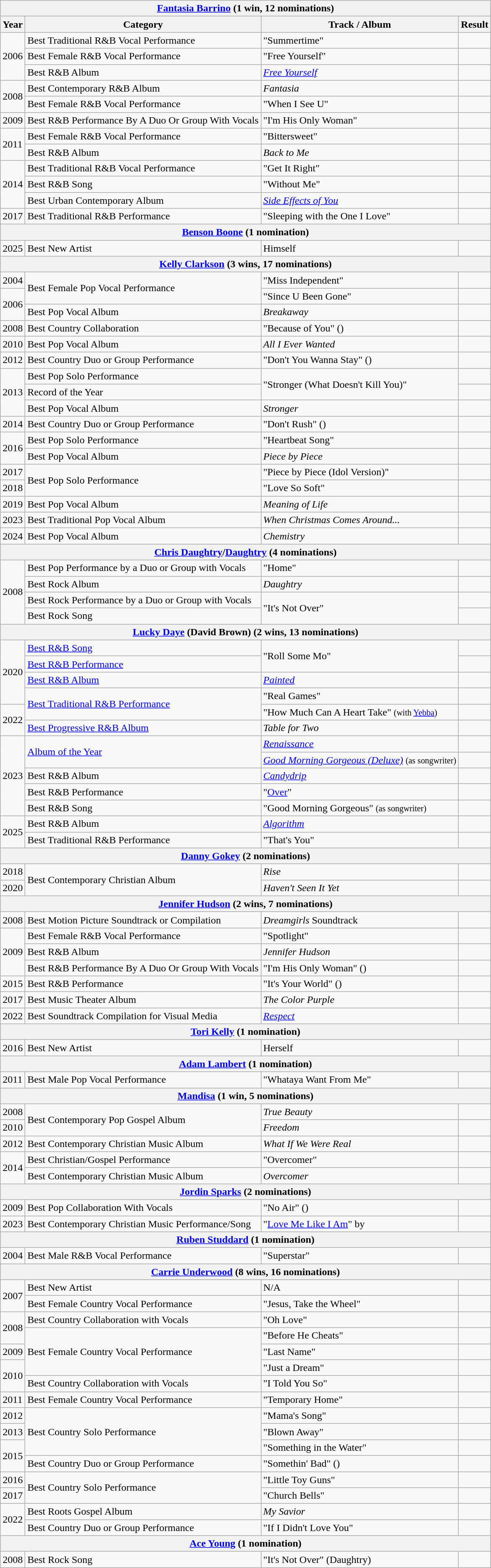<table class="wikitable">
<tr>
<th colspan="4"><a href='#'>Fantasia Barrino</a> (1 win, 12 nominations)</th>
</tr>
<tr>
<th>Year</th>
<th>Category</th>
<th>Track / Album</th>
<th>Result</th>
</tr>
<tr>
<td rowspan="3">2006</td>
<td>Best Traditional R&B Vocal Performance</td>
<td>"Summertime"</td>
<td></td>
</tr>
<tr>
<td>Best Female R&B Vocal Performance</td>
<td>"Free Yourself"</td>
<td></td>
</tr>
<tr>
<td>Best R&B Album</td>
<td><em><a href='#'>Free Yourself</a></em></td>
<td></td>
</tr>
<tr>
<td rowspan="2">2008</td>
<td>Best Contemporary R&B Album</td>
<td><em>Fantasia</em></td>
<td></td>
</tr>
<tr>
<td>Best Female R&B Vocal Performance</td>
<td>"When I See U"</td>
<td></td>
</tr>
<tr>
<td>2009</td>
<td>Best R&B Performance By A Duo Or Group With Vocals</td>
<td>"I'm His Only Woman" </td>
<td></td>
</tr>
<tr>
<td rowspan="2">2011</td>
<td>Best Female R&B Vocal Performance</td>
<td>"Bittersweet"</td>
<td></td>
</tr>
<tr>
<td>Best R&B Album</td>
<td><em>Back to Me</em></td>
<td></td>
</tr>
<tr>
<td rowspan="3">2014</td>
<td>Best Traditional R&B Vocal Performance</td>
<td>"Get It Right"</td>
<td></td>
</tr>
<tr>
<td>Best R&B Song</td>
<td>"Without Me"</td>
<td></td>
</tr>
<tr>
<td>Best Urban Contemporary Album</td>
<td><em><a href='#'>Side Effects of You</a></em></td>
<td></td>
</tr>
<tr>
<td>2017</td>
<td>Best Traditional R&B Performance</td>
<td>"Sleeping with the One I Love"</td>
<td></td>
</tr>
<tr>
<th colspan="4"><a href='#'>Benson Boone</a> (1 nomination)</th>
</tr>
<tr>
<td>2025</td>
<td rowspan="1">Best New Artist</td>
<td>Himself</td>
<td></td>
</tr>
<tr>
<th colspan="4"><a href='#'>Kelly Clarkson</a> (3 wins, 17 nominations)</th>
</tr>
<tr>
<td>2004</td>
<td rowspan="2">Best Female Pop Vocal Performance</td>
<td>"Miss Independent"</td>
<td></td>
</tr>
<tr>
<td rowspan="2">2006</td>
<td>"Since U Been Gone"</td>
<td></td>
</tr>
<tr>
<td>Best Pop Vocal Album</td>
<td><em>Breakaway</em></td>
<td></td>
</tr>
<tr>
<td>2008</td>
<td>Best Country Collaboration</td>
<td>"Because of You" ()</td>
<td></td>
</tr>
<tr>
<td>2010</td>
<td>Best Pop Vocal Album</td>
<td><em>All I Ever Wanted</em></td>
<td></td>
</tr>
<tr>
<td>2012</td>
<td>Best Country Duo or Group Performance</td>
<td>"Don't You Wanna Stay" ()</td>
<td></td>
</tr>
<tr>
<td rowspan="3">2013</td>
<td>Best Pop Solo Performance</td>
<td rowspan="2">"Stronger (What Doesn't Kill You)"</td>
<td></td>
</tr>
<tr>
<td>Record of the Year</td>
<td></td>
</tr>
<tr>
<td>Best Pop Vocal Album</td>
<td><em>Stronger</em></td>
<td></td>
</tr>
<tr>
<td>2014</td>
<td>Best Country Duo or Group Performance</td>
<td>"Don't Rush" ()</td>
<td></td>
</tr>
<tr>
<td rowspan="2">2016</td>
<td>Best Pop Solo Performance</td>
<td>"Heartbeat Song"</td>
<td></td>
</tr>
<tr>
<td>Best Pop Vocal Album</td>
<td><em>Piece by Piece</em></td>
<td></td>
</tr>
<tr>
<td>2017</td>
<td rowspan="2">Best Pop Solo Performance</td>
<td>"Piece by Piece (Idol Version)"</td>
<td></td>
</tr>
<tr>
<td>2018</td>
<td>"Love So Soft"</td>
<td></td>
</tr>
<tr>
<td>2019</td>
<td>Best Pop Vocal Album</td>
<td><em>Meaning of Life</em></td>
<td></td>
</tr>
<tr>
<td>2023</td>
<td>Best Traditional Pop Vocal Album</td>
<td><em>When Christmas Comes Around...</em></td>
<td></td>
</tr>
<tr>
<td>2024</td>
<td>Best Pop Vocal Album</td>
<td><em>Chemistry</em></td>
<td></td>
</tr>
<tr>
<th colspan="4"><a href='#'>Chris Daughtry</a>/<a href='#'>Daughtry</a> (4 nominations)</th>
</tr>
<tr>
<td rowspan="4">2008</td>
<td>Best Pop Performance by a Duo or Group with Vocals</td>
<td>"Home"</td>
<td></td>
</tr>
<tr>
<td>Best Rock Album</td>
<td><em>Daughtry</em></td>
<td></td>
</tr>
<tr>
<td>Best Rock Performance by a Duo or Group with Vocals</td>
<td rowspan="2">"It's Not Over"</td>
<td></td>
</tr>
<tr>
<td>Best Rock Song</td>
<td></td>
</tr>
<tr>
<th colspan="4"><a href='#'>Lucky Daye</a> (David Brown) (2 wins, 13 nominations)</th>
</tr>
<tr>
<td rowspan=4>2020</td>
<td><a href='#'>Best R&B Song</a></td>
<td rowspan=2>"Roll Some Mo"</td>
<td></td>
</tr>
<tr>
<td><a href='#'>Best R&B Performance</a></td>
<td></td>
</tr>
<tr>
<td><a href='#'>Best R&B Album</a></td>
<td><em><a href='#'>Painted</a></em></td>
<td></td>
</tr>
<tr>
<td rowspan=2><a href='#'>Best Traditional R&B Performance</a></td>
<td>"Real Games"</td>
<td></td>
</tr>
<tr>
<td rowspan=2>2022</td>
<td>"How Much Can A Heart Take" <small>(with <a href='#'>Yebba</a>)</small></td>
<td></td>
</tr>
<tr>
<td><a href='#'>Best Progressive R&B Album</a></td>
<td><em>Table for Two</em></td>
<td></td>
</tr>
<tr>
<td rowspan=5>2023</td>
<td rowspan=2><a href='#'>Album of the Year</a></td>
<td><em><a href='#'>Renaissance</a></em> </td>
<td></td>
</tr>
<tr>
<td><em><a href='#'>Good Morning Gorgeous (Deluxe)</a></em> <small>(as songwriter)</small></td>
<td></td>
</tr>
<tr>
<td>Best R&B Album</td>
<td><em><a href='#'>Candydrip</a></em></td>
<td></td>
</tr>
<tr>
<td>Best R&B Performance</td>
<td>"<a href='#'>Over</a>"</td>
<td></td>
</tr>
<tr>
<td>Best R&B Song</td>
<td>"Good Morning Gorgeous" <small>(as songwriter)</small></td>
<td></td>
</tr>
<tr>
<td rowspan=2>2025</td>
<td>Best R&B Album</td>
<td><em><a href='#'>Algorithm</a></em></td>
<td></td>
</tr>
<tr>
<td>Best Traditional R&B Performance</td>
<td>"That's You"</td>
<td></td>
</tr>
<tr>
<th colspan="4"><a href='#'>Danny Gokey</a> (2 nominations)</th>
</tr>
<tr>
<td>2018</td>
<td rowspan="2">Best Contemporary Christian Album</td>
<td><em>Rise</em></td>
<td></td>
</tr>
<tr>
<td>2020</td>
<td><em>Haven't Seen It Yet</em></td>
<td></td>
</tr>
<tr>
<th colspan="5"><a href='#'>Jennifer Hudson</a> (2 wins, 7 nominations)</th>
</tr>
<tr>
<td>2008</td>
<td>Best Motion Picture Soundtrack or Compilation</td>
<td><em>Dreamgirls</em> Soundtrack</td>
<td></td>
</tr>
<tr>
<td rowspan="3">2009</td>
<td>Best Female R&B Vocal Performance</td>
<td>"Spotlight"</td>
<td></td>
</tr>
<tr>
<td>Best R&B Album</td>
<td><em>Jennifer Hudson</em></td>
<td></td>
</tr>
<tr>
<td>Best R&B Performance By A Duo Or Group With Vocals</td>
<td>"I'm His Only Woman" ()</td>
<td></td>
</tr>
<tr>
<td>2015</td>
<td>Best R&B Performance</td>
<td>"It's Your World" ()</td>
<td></td>
</tr>
<tr>
<td>2017</td>
<td>Best Music Theater Album</td>
<td><em>The Color Purple</em></td>
<td></td>
</tr>
<tr>
<td>2022</td>
<td>Best Soundtrack Compilation for Visual Media</td>
<td><em><a href='#'>Respect</a></em></td>
<td></td>
</tr>
<tr>
<th colspan="4"><a href='#'>Tori Kelly</a> (1 nomination)</th>
</tr>
<tr>
<td>2016</td>
<td rowspan="1">Best New Artist</td>
<td>Herself</td>
<td></td>
</tr>
<tr>
<th colspan="4"><a href='#'>Adam Lambert</a> (1 nomination)</th>
</tr>
<tr>
<td>2011</td>
<td>Best Male Pop Vocal Performance</td>
<td>"Whataya Want From Me"</td>
<td></td>
</tr>
<tr>
<th colspan="4"><a href='#'>Mandisa</a> (1 win, 5 nominations)</th>
</tr>
<tr>
<td>2008</td>
<td rowspan="2">Best Contemporary Pop Gospel Album</td>
<td><em>True Beauty</em></td>
<td></td>
</tr>
<tr>
<td>2010</td>
<td><em>Freedom</em></td>
<td></td>
</tr>
<tr>
<td>2012</td>
<td>Best Contemporary Christian Music Album</td>
<td><em>What If We Were Real</em></td>
<td></td>
</tr>
<tr>
<td rowspan="2">2014</td>
<td>Best Christian/Gospel Performance</td>
<td>"Overcomer"</td>
<td></td>
</tr>
<tr>
<td>Best Contemporary Christian Music Album</td>
<td><em>Overcomer</em></td>
<td></td>
</tr>
<tr>
<th colspan="4"><a href='#'>Jordin Sparks</a> (2 nominations)</th>
</tr>
<tr>
<td>2009</td>
<td>Best Pop Collaboration With Vocals</td>
<td>"No Air" ()</td>
<td></td>
</tr>
<tr>
<td>2023</td>
<td>Best Contemporary Christian Music Performance/Song</td>
<td>"<a href='#'>Love Me Like I Am</a>" by </td>
<td></td>
</tr>
<tr>
<th colspan="4"><a href='#'>Ruben Studdard</a> (1 nomination)</th>
</tr>
<tr>
<td>2004</td>
<td>Best Male R&B Vocal Performance</td>
<td>"Superstar"</td>
<td></td>
</tr>
<tr>
<th colspan="4"><a href='#'>Carrie Underwood</a> (8 wins, 16 nominations)</th>
</tr>
<tr>
<td rowspan="2">2007</td>
<td>Best New Artist</td>
<td>N/A</td>
<td></td>
</tr>
<tr>
<td>Best Female Country Vocal Performance</td>
<td>"Jesus, Take the Wheel"</td>
<td></td>
</tr>
<tr>
<td rowspan="2">2008</td>
<td>Best Country Collaboration with Vocals</td>
<td>"Oh Love"</td>
<td></td>
</tr>
<tr>
<td rowspan="3">Best Female Country Vocal Performance</td>
<td>"Before He Cheats"</td>
<td></td>
</tr>
<tr>
<td>2009</td>
<td>"Last Name"</td>
<td></td>
</tr>
<tr>
<td rowspan="2">2010</td>
<td>"Just a Dream"</td>
<td></td>
</tr>
<tr>
<td>Best Country Collaboration with Vocals</td>
<td>"I Told You So"</td>
<td></td>
</tr>
<tr>
<td>2011</td>
<td>Best Female Country Vocal Performance</td>
<td>"Temporary Home"</td>
<td></td>
</tr>
<tr>
<td>2012</td>
<td rowspan="3">Best Country Solo Performance</td>
<td>"Mama's Song"</td>
<td></td>
</tr>
<tr>
<td>2013</td>
<td>"Blown Away"</td>
<td></td>
</tr>
<tr>
<td rowspan="2">2015</td>
<td>"Something in the Water"</td>
<td></td>
</tr>
<tr>
<td>Best Country Duo or Group Performance</td>
<td>"Somethin' Bad" ()</td>
<td></td>
</tr>
<tr>
<td>2016</td>
<td rowspan="2">Best Country Solo Performance</td>
<td>"Little Toy Guns"</td>
<td></td>
</tr>
<tr>
<td>2017</td>
<td>"Church Bells"</td>
<td></td>
</tr>
<tr>
<td rowspan="2">2022</td>
<td>Best Roots Gospel Album</td>
<td><em>My Savior</em></td>
<td></td>
</tr>
<tr>
<td>Best Country Duo or Group Performance</td>
<td>"If I Didn't Love You" </td>
<td></td>
</tr>
<tr>
<th colspan="4"><a href='#'>Ace Young</a> (1 nomination)</th>
</tr>
<tr>
<td>2008</td>
<td>Best Rock Song</td>
<td>"It's Not Over" (Daughtry) </td>
<td></td>
</tr>
</table>
